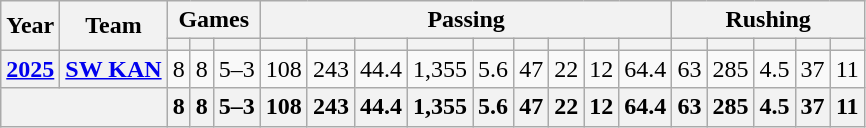<table class="wikitable" style="text-align:center;">
<tr>
<th rowspan="2">Year</th>
<th rowspan="2">Team</th>
<th colspan="3">Games</th>
<th colspan="9">Passing</th>
<th colspan="5">Rushing</th>
</tr>
<tr>
<th></th>
<th></th>
<th></th>
<th></th>
<th></th>
<th></th>
<th></th>
<th></th>
<th></th>
<th></th>
<th></th>
<th></th>
<th></th>
<th></th>
<th></th>
<th></th>
<th></th>
</tr>
<tr>
<th><a href='#'>2025</a></th>
<th><a href='#'>SW KAN</a></th>
<td>8</td>
<td>8</td>
<td>5–3</td>
<td>108</td>
<td>243</td>
<td>44.4</td>
<td>1,355</td>
<td>5.6</td>
<td>47</td>
<td>22</td>
<td>12</td>
<td>64.4</td>
<td>63</td>
<td>285</td>
<td>4.5</td>
<td>37</td>
<td>11</td>
</tr>
<tr>
<th colspan="2"></th>
<th>8</th>
<th>8</th>
<th>5–3</th>
<th>108</th>
<th>243</th>
<th>44.4</th>
<th>1,355</th>
<th>5.6</th>
<th>47</th>
<th>22</th>
<th>12</th>
<th>64.4</th>
<th>63</th>
<th>285</th>
<th>4.5</th>
<th>37</th>
<th>11</th>
</tr>
</table>
